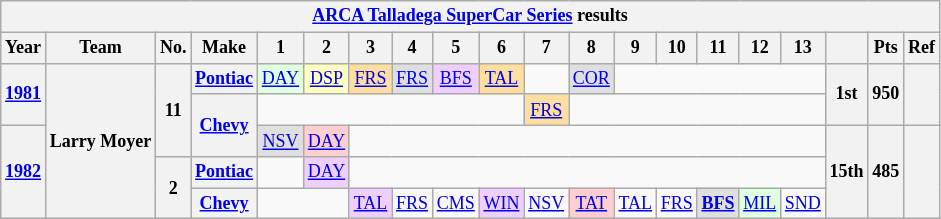<table class="wikitable" style="text-align:center; font-size:75%">
<tr>
<th colspan="34"><a href='#'>ARCA Talladega SuperCar Series</a> results</th>
</tr>
<tr>
<th>Year</th>
<th>Team</th>
<th>No.</th>
<th>Make</th>
<th>1</th>
<th>2</th>
<th>3</th>
<th>4</th>
<th>5</th>
<th>6</th>
<th>7</th>
<th>8</th>
<th>9</th>
<th>10</th>
<th>11</th>
<th>12</th>
<th>13</th>
<th></th>
<th>Pts</th>
<th>Ref</th>
</tr>
<tr>
<th rowspan=2><a href='#'>1981</a></th>
<th rowspan=5>Larry Moyer</th>
<th rowspan=3>11</th>
<th><a href='#'>Pontiac</a></th>
<td style="background:#DFFFDF;"><a href='#'>DAY</a><br></td>
<td style="background:#FFFFBF;"><a href='#'>DSP</a><br></td>
<td style="background:#FFDF9F;"><a href='#'>FRS</a><br></td>
<td style="background:#DFDFDF;"><a href='#'>FRS</a><br></td>
<td style="background:#EFCFFF;"><a href='#'>BFS</a><br></td>
<td style="background:#FFDF9F;"><a href='#'>TAL</a><br></td>
<td></td>
<td style="background:#DFDFDF;"><a href='#'>COR</a><br></td>
<td colspan=5></td>
<th rowspan=2>1st</th>
<th rowspan=2>950</th>
<th rowspan=2></th>
</tr>
<tr>
<th rowspan=2><a href='#'>Chevy</a></th>
<td colspan=6></td>
<td style="background:#FFDF9F;"><a href='#'>FRS</a><br></td>
<td colspan=6></td>
</tr>
<tr>
<th rowspan=3><a href='#'>1982</a></th>
<td style="background:#DFDFDF;"><a href='#'>NSV</a><br></td>
<td style="background:#FFCFCF;"><a href='#'>DAY</a><br></td>
<td colspan=11></td>
<th rowspan=3>15th</th>
<th rowspan=3>485</th>
<th rowspan=3></th>
</tr>
<tr>
<th rowspan=2>2</th>
<th><a href='#'>Pontiac</a></th>
<td></td>
<td style="background:#EFCFFF;"><a href='#'>DAY</a><br></td>
<td colspan=11></td>
</tr>
<tr>
<th><a href='#'>Chevy</a></th>
<td colspan=2></td>
<td style="background:#EFCFFF;"><a href='#'>TAL</a><br></td>
<td><a href='#'>FRS</a></td>
<td><a href='#'>CMS</a></td>
<td style="background:#EFCFFF;"><a href='#'>WIN</a><br></td>
<td><a href='#'>NSV</a></td>
<td style="background:#FFCFCF;"><a href='#'>TAT</a><br></td>
<td><a href='#'>TAL</a></td>
<td><a href='#'>FRS</a></td>
<td style="background:#DFDFDF;"><strong><a href='#'>BFS</a></strong><br></td>
<td style="background:#DFFFDF;"><a href='#'>MIL</a><br></td>
<td><a href='#'>SND</a></td>
</tr>
</table>
